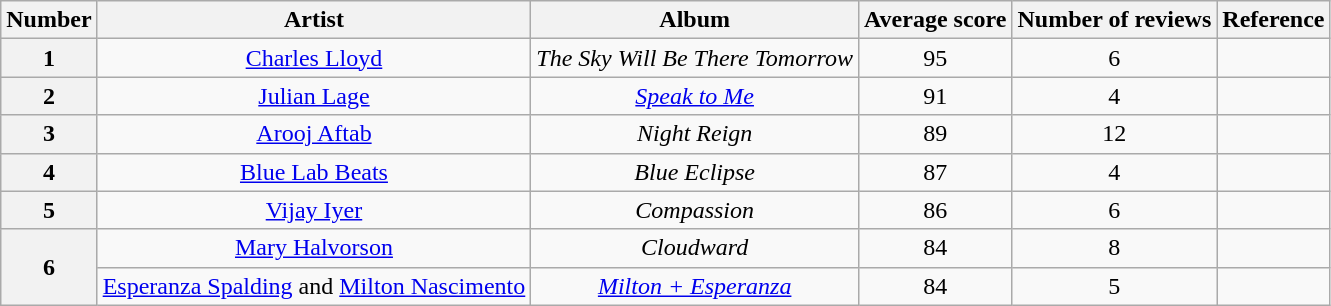<table class="wikitable sortable" style="text-align:center;">
<tr>
<th scope="col">Number</th>
<th scope="col">Artist</th>
<th scope="col">Album</th>
<th scope="col">Average score</th>
<th scope="col">Number of reviews</th>
<th scope="col">Reference</th>
</tr>
<tr>
<th scope="row">1</th>
<td><a href='#'>Charles Lloyd</a></td>
<td><em>The Sky Will Be There Tomorrow</em></td>
<td>95</td>
<td>6</td>
<td></td>
</tr>
<tr>
<th>2</th>
<td><a href='#'>Julian Lage</a></td>
<td><a href='#'><em>Speak to Me</em></a></td>
<td>91</td>
<td>4</td>
<td></td>
</tr>
<tr>
<th scope="row">3</th>
<td><a href='#'>Arooj Aftab</a></td>
<td><em>Night Reign</em></td>
<td>89</td>
<td>12</td>
<td></td>
</tr>
<tr>
<th scope="row">4</th>
<td><a href='#'>Blue Lab Beats</a></td>
<td><em>Blue Eclipse</em></td>
<td>87</td>
<td>4</td>
<td></td>
</tr>
<tr>
<th scope="row">5</th>
<td><a href='#'>Vijay Iyer</a></td>
<td><em>Compassion</em></td>
<td>86</td>
<td>6</td>
<td></td>
</tr>
<tr>
<th rowspan="2" scope="row">6</th>
<td><a href='#'>Mary Halvorson</a></td>
<td><em>Cloudward</em></td>
<td>84</td>
<td>8</td>
<td></td>
</tr>
<tr>
<td><a href='#'>Esperanza Spalding</a> and <a href='#'>Milton Nascimento</a></td>
<td><em><a href='#'>Milton + Esperanza</a></em></td>
<td>84</td>
<td>5</td>
<td></td>
</tr>
</table>
